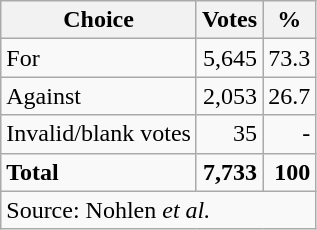<table class=wikitable style=text-align:right>
<tr>
<th>Choice</th>
<th>Votes</th>
<th>%</th>
</tr>
<tr>
<td align=left>For</td>
<td>5,645</td>
<td>73.3</td>
</tr>
<tr>
<td align=left>Against</td>
<td>2,053</td>
<td>26.7</td>
</tr>
<tr>
<td align=left>Invalid/blank votes</td>
<td>35</td>
<td>-</td>
</tr>
<tr>
<td align=left><strong>Total</strong></td>
<td><strong>7,733</strong></td>
<td><strong>100</strong></td>
</tr>
<tr>
<td colspan=3 align=left>Source: Nohlen <em>et al.</em></td>
</tr>
</table>
